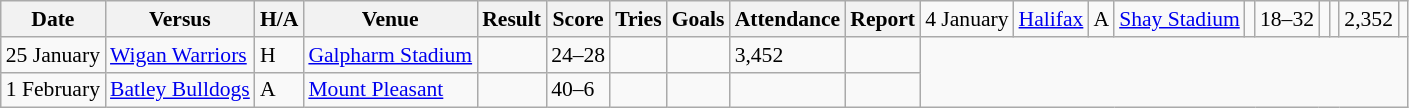<table class="wikitable defaultleft col3center col6center col9right" style="font-size:90%;">
<tr>
<th>Date</th>
<th>Versus</th>
<th>H/A</th>
<th>Venue</th>
<th>Result</th>
<th>Score</th>
<th>Tries</th>
<th>Goals</th>
<th>Attendance</th>
<th>Report</th>
<td>4 January</td>
<td> <a href='#'>Halifax</a></td>
<td>A</td>
<td><a href='#'>Shay Stadium</a></td>
<td></td>
<td>18–32</td>
<td></td>
<td></td>
<td>2,352</td>
<td></td>
</tr>
<tr>
<td>25 January</td>
<td> <a href='#'>Wigan Warriors</a></td>
<td>H</td>
<td><a href='#'>Galpharm Stadium</a></td>
<td></td>
<td>24–28</td>
<td></td>
<td></td>
<td>3,452</td>
<td></td>
</tr>
<tr>
<td>1 February</td>
<td> <a href='#'>Batley Bulldogs</a></td>
<td>A</td>
<td><a href='#'>Mount Pleasant</a></td>
<td></td>
<td>40–6</td>
<td></td>
<td></td>
<td></td>
<td></td>
</tr>
</table>
